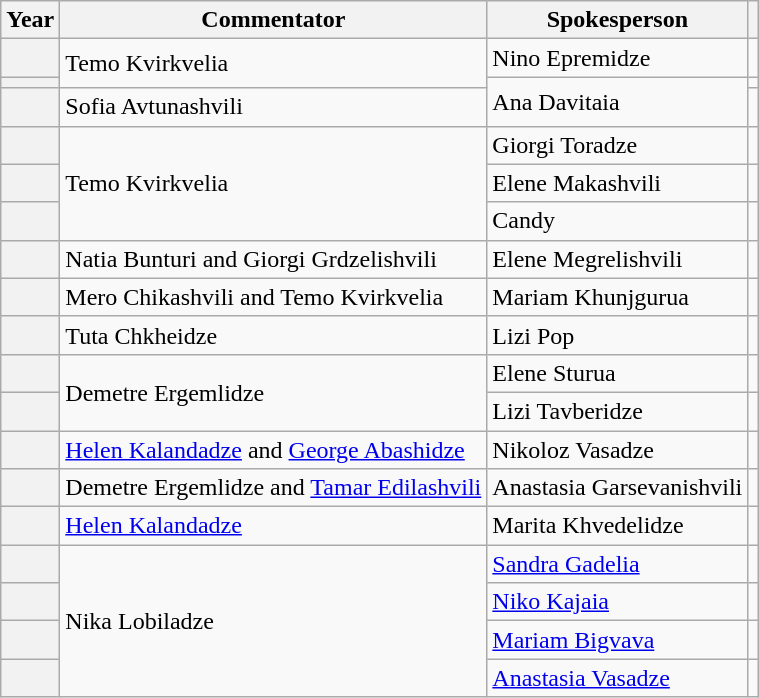<table class="wikitable sortable plainrowheaders">
<tr>
<th>Year</th>
<th>Commentator</th>
<th>Spokesperson</th>
<th class="unsortable"></th>
</tr>
<tr>
<th scope="row"></th>
<td rowspan="2">Temo Kvirkvelia</td>
<td>Nino Epremidze</td>
<td></td>
</tr>
<tr>
<th scope="row"></th>
<td rowspan="2">Ana Davitaia</td>
<td></td>
</tr>
<tr>
<th scope="row"></th>
<td>Sofia Avtunashvili</td>
<td></td>
</tr>
<tr>
<th scope="row"></th>
<td rowspan="3">Temo Kvirkvelia</td>
<td>Giorgi Toradze</td>
<td></td>
</tr>
<tr>
<th scope="row"></th>
<td>Elene Makashvili</td>
<td></td>
</tr>
<tr>
<th scope="row"></th>
<td>Candy</td>
<td></td>
</tr>
<tr>
<th scope="row"></th>
<td>Natia Bunturi and Giorgi Grdzelishvili</td>
<td>Elene Megrelishvili</td>
<td></td>
</tr>
<tr>
<th scope="row"></th>
<td>Mero Chikashvili and Temo Kvirkvelia</td>
<td>Mariam Khunjgurua</td>
<td></td>
</tr>
<tr>
<th scope="row"></th>
<td>Tuta Chkheidze</td>
<td>Lizi Pop</td>
<td></td>
</tr>
<tr>
<th scope="row"></th>
<td rowspan="2">Demetre Ergemlidze</td>
<td>Elene Sturua</td>
<td></td>
</tr>
<tr>
<th scope="row"></th>
<td>Lizi Tavberidze</td>
<td></td>
</tr>
<tr>
<th scope="row"></th>
<td><a href='#'>Helen Kalandadze</a> and <a href='#'>George Abashidze</a></td>
<td>Nikoloz Vasadze</td>
<td></td>
</tr>
<tr>
<th scope="row"></th>
<td>Demetre Ergemlidze and <a href='#'>Tamar Edilashvili</a></td>
<td>Anastasia Garsevanishvili</td>
<td></td>
</tr>
<tr>
<th scope="row"></th>
<td><a href='#'>Helen Kalandadze</a></td>
<td>Marita Khvedelidze</td>
<td></td>
</tr>
<tr>
<th scope="row"></th>
<td rowspan="4">Nika Lobiladze</td>
<td><a href='#'>Sandra Gadelia</a></td>
<td></td>
</tr>
<tr>
<th scope="row"></th>
<td><a href='#'>Niko Kajaia</a></td>
<td></td>
</tr>
<tr>
<th scope="row"></th>
<td><a href='#'>Mariam Bigvava</a></td>
<td></td>
</tr>
<tr>
<th scope="row"></th>
<td><a href='#'>Anastasia Vasadze</a></td>
<td></td>
</tr>
</table>
